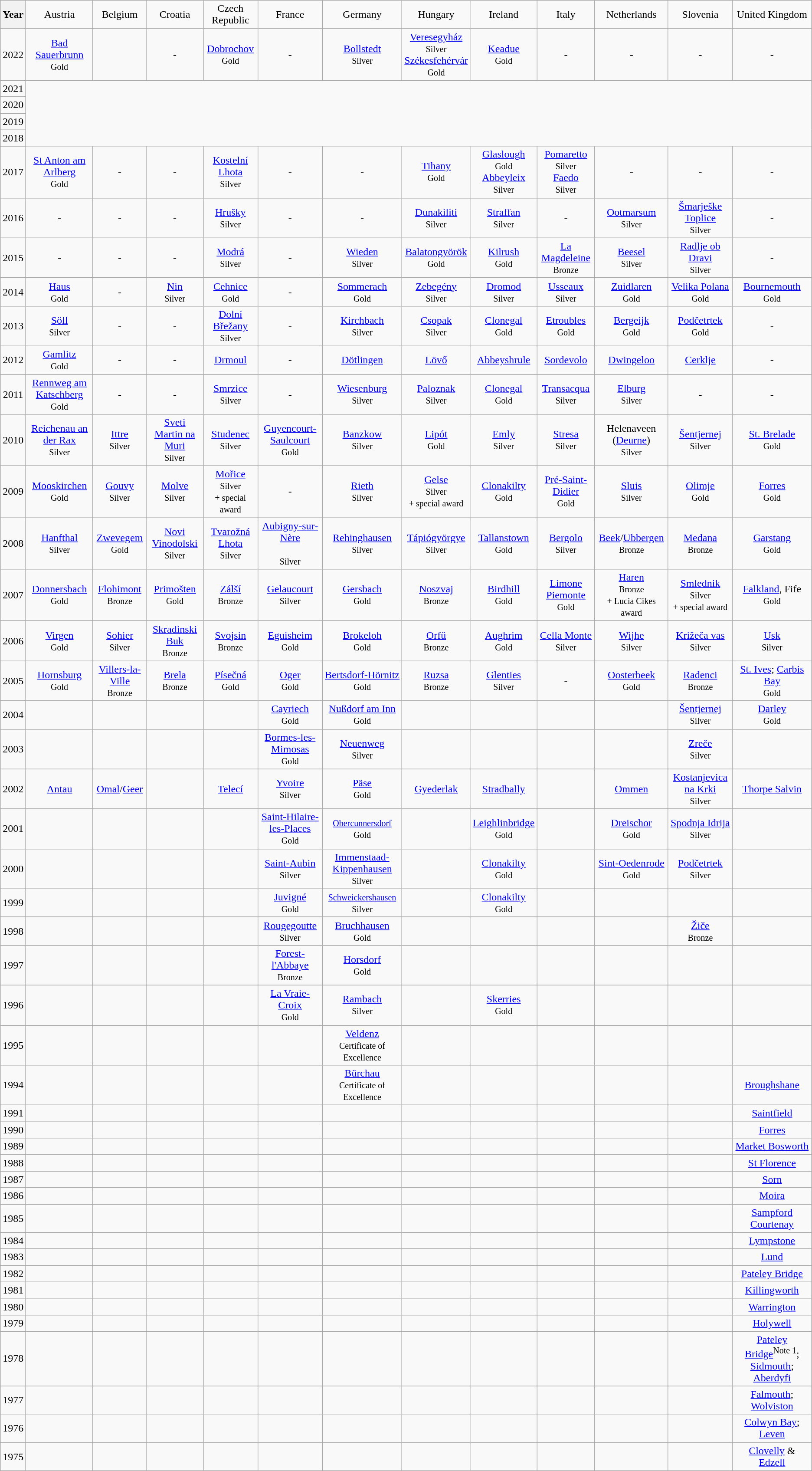<table class="sortable wikitable">
<tr>
<th>Year</th>
<td align=center>Austria <br></td>
<td align=center>Belgium <br></td>
<td align=center>Croatia <br></td>
<td align=center>Czech Republic <br></td>
<td align=center>France <br></td>
<td align=center>Germany <br></td>
<td align=center>Hungary <br></td>
<td align=center>Ireland <br></td>
<td align=center>Italy <br></td>
<td align=center>Netherlands <br></td>
<td align=center>Slovenia <br></td>
<td align=center>United Kingdom <br></td>
</tr>
<tr>
<td align=center>2022</td>
<td style="text-align:center;" Austria><a href='#'>Bad Sauerbrunn</a> <br><small>Gold</small> </td>
<td style="text-align:center;" Belgium></td>
<td style="text-align:center;" Croatia>-</td>
<td style="text-align:center;" Czech republic><a href='#'>Dobrochov</a> <br><small>Gold</small> </td>
<td style="text-align:center;" France>-</td>
<td style="text-align:center;" Germany><a href='#'>Bollstedt</a> <br><small>Silver</small> </td>
<td style="text-align:center;" Hungaria><a href='#'>Veresegyház</a><small><br>Silver</small> <br><a href='#'>Székesfehérvár</a><br><small>Gold</small> </td>
<td style="text-align:center;" Ireland><a href='#'>Keadue</a><br><small>Gold</small> </td>
<td style="text-align:center;" Italy>-</td>
<td style="text-align:center;" Nederlands>-</td>
<td style="text-align:center;" Slovenia>-</td>
<td style="text-align:center;" United Kingdom>-</td>
</tr>
<tr>
<td align=center>2021</td>
</tr>
<tr>
<td align=center>2020</td>
</tr>
<tr>
<td align=center>2019</td>
</tr>
<tr>
<td align=center>2018</td>
</tr>
<tr>
</tr>
<tr>
<td align=center>2017</td>
<td style="text-align:center;" Austria><a href='#'>St Anton am Arlberg</a> <br><small>Gold</small> </td>
<td style="text-align:center;" Belgium>-</td>
<td style="text-align:center;" Croatia>-</td>
<td style="text-align:center;" Czech republic><a href='#'>Kostelní Lhota</a> <br><small>Silver</small> </td>
<td style="text-align:center;" France>-</td>
<td style="text-align:center;" Germany>-</td>
<td style="text-align:center;" Hungary><a href='#'>Tihany</a> <br><small>Gold</small> </td>
<td style="text-align:center;" Ireland><a href='#'>Glaslough</a><br><small>Gold</small> <br><a href='#'>Abbeyleix</a> <br><small>Silver</small> </td>
<td style="text-align:center;" Italy><a href='#'>Pomaretto</a><br><small>Silver</small> <br><a href='#'>Faedo</a><br><small>Silver</small> </td>
<td style="text-align:center;" Netherlands>-</td>
<td style="text-align:center;" Slovenia>-</td>
<td style="text-align:center;" United Kingdom>-</td>
</tr>
<tr>
<td align=center>2016</td>
<td style="text-align:center;" Austria>-</td>
<td style="text-align:center;" Belgium>-</td>
<td style="text-align:center;" Croatia>-</td>
<td style="text-align:center;" Czech republic><a href='#'>Hrušky</a><br><small>Silver</small> </td>
<td style="text-align:center;" France>-</td>
<td style="text-align:center;" Germany>-</td>
<td style="text-align:center;" Hungary><a href='#'>Dunakiliti</a><br><small>Silver</small> </td>
<td style="text-align:center;" Ireland><a href='#'>Straffan</a><br><small>Silver</small> </td>
<td style="text-align:center;" Italy>-</td>
<td style="text-align:center;" Netherlands><a href='#'>Ootmarsum</a><br><small>Silver</small> </td>
<td style="text-align:center;" Slovenia><a href='#'>Šmarješke Toplice</a><br><small>Silver</small> </td>
<td style="text-align:center;" United Kingdom>-</td>
</tr>
<tr>
<td align=center>2015</td>
<td style="text-align:center;" Austria>-</td>
<td style="text-align:center;" Belgium>-</td>
<td style="text-align:center;" Croatia>-</td>
<td style="text-align:center;" Czech republic><a href='#'>Modrá</a><br><small>Silver</small> </td>
<td style="text-align:center;" France>-</td>
<td style="text-align:center;" Germany><a href='#'>Wieden</a><br><small>Silver</small> </td>
<td style="text-align:center;" Hungary><a href='#'>Balatongyörök</a><br><small>Gold</small> </td>
<td style="text-align:center;" Ireland><a href='#'>Kilrush</a><br><small>Gold</small> </td>
<td style="text-align:center;" Italy><a href='#'>La Magdeleine</a><br><small>Bronze</small> </td>
<td style="text-align:center;" Netherlands><a href='#'>Beesel</a><br><small>Silver</small> </td>
<td style="text-align:center;" Slovenia><a href='#'>Radlje ob Dravi</a><br><small>Silver</small> </td>
<td style="text-align:center;" United Kingdom>-</td>
</tr>
<tr>
<td align=center>2014</td>
<td style="text-align:center;" Austria><a href='#'>Haus</a><br><small>Gold</small> </td>
<td style="text-align:center;" Belgium>-</td>
<td style="text-align:center;" Croatia><a href='#'>Nin</a><br><small>Silver</small> </td>
<td style="text-align:center;" Czech republic><a href='#'>Cehnice</a><br><small>Gold</small> </td>
<td style="text-align:center;" France>-</td>
<td style="text-align:center;" Germany><a href='#'>Sommerach</a><br><small>Gold</small> </td>
<td style="text-align:center;" Hungary><a href='#'>Zebegény</a><br><small>Silver</small> </td>
<td style="text-align:center;" Ireland><a href='#'>Dromod</a><br><small>Silver</small> </td>
<td style="text-align:center;" Italy><a href='#'>Usseaux</a><br><small>Silver</small> </td>
<td style="text-align:center;" Netherlands><a href='#'>Zuidlaren</a><br><small>Gold</small> </td>
<td style="text-align:center;" Slovenia><a href='#'>Velika Polana</a><br><small>Gold</small> </td>
<td style="text-align:center;" United Kingdom><a href='#'>Bournemouth</a><br><small>Gold</small> </td>
</tr>
<tr>
<td align=center>2013</td>
<td style="text-align:center;" Austria><a href='#'>Söll</a><br><small>Silver</small> </td>
<td style="text-align:center;" Belgium>-</td>
<td style="text-align:center;" Croatia>-</td>
<td style="text-align:center;" Czech Republic><a href='#'>Dolní Břežany</a><br><small>Silver</small> </td>
<td style="text-align:center;" France>-</td>
<td style="text-align:center;" Germany><a href='#'>Kirchbach</a><br><small>Silver</small> </td>
<td style="text-align:center;" Hungary><a href='#'>Csopak</a><br><small>Silver</small> </td>
<td style="text-align:center;" Ireland><a href='#'>Clonegal</a><br><small>Gold</small> </td>
<td style="text-align:center;" Italy><a href='#'>Etroubles</a><br><small>Gold</small> </td>
<td style="text-align:center;" Netherlands><a href='#'>Bergeijk</a><br><small>Gold</small> </td>
<td style="text-align:center;" Slovenia><a href='#'>Podčetrtek</a><br><small>Gold</small> </td>
<td style="text-align:center;" United Kingdom>-</td>
</tr>
<tr>
<td align=center>2012</td>
<td style="text-align:center;" Austria><a href='#'>Gamlitz</a><br><small>Gold</small> </td>
<td style="text-align:center;" Belgium>-</td>
<td style="text-align:center;" Croatia>-</td>
<td style="text-align:center;" Czech Republic><a href='#'>Drmoul</a></td>
<td style="text-align:center;" France>-</td>
<td style="text-align:center;" Germany><a href='#'>Dötlingen</a></td>
<td style="text-align:center;" Hungary><a href='#'>Lövő</a></td>
<td style="text-align:center;" Ireland><a href='#'>Abbeyshrule</a></td>
<td style="text-align:center;" Italy><a href='#'>Sordevolo</a></td>
<td style="text-align:center;" Netherlands><a href='#'>Dwingeloo</a></td>
<td style="text-align:center;" Slovenia><a href='#'>Cerklje</a></td>
<td style="text-align:center;" United Kingdom>-</td>
</tr>
<tr>
<td align=center>2011</td>
<td style="text-align:center;" Austria><a href='#'>Rennweg am Katschberg</a><br><small>Gold</small> </td>
<td style="text-align:center;" Belgium>-</td>
<td style="text-align:center;" Croatia>-</td>
<td style="text-align:center;" Czech Republic><a href='#'>Smrzice</a><br><small>Silver</small> </td>
<td style="text-align:center;" France>-</td>
<td style="text-align:center;" Germany><a href='#'>Wiesenburg</a><br><small>Silver</small> </td>
<td style="text-align:center;" Hungary><a href='#'>Paloznak</a><br><small>Silver</small> </td>
<td style="text-align:center;" Ireland><a href='#'>Clonegal</a><br><small>Gold</small> </td>
<td style="text-align:center;" Italy><a href='#'>Transacqua</a><br><small>Silver</small> </td>
<td style="text-align:center;" Netherlands><a href='#'>Elburg</a><br><small>Silver</small> </td>
<td style="text-align:center;" Slovenia>-</td>
<td style="text-align:center;" United Kingdom>-</td>
</tr>
<tr>
<td align=center>2010</td>
<td style="text-align:center;" Austria><a href='#'>Reichenau an der Rax</a><br><small>Silver</small> </td>
<td style="text-align:center;" Belgium><a href='#'>Ittre</a><br><small>Silver</small> </td>
<td style="text-align:center;" Croatia><a href='#'>Sveti Martin na Muri</a><br><small>Silver</small> </td>
<td style="text-align:center;" Czech Republic><a href='#'>Studenec</a><br><small>Silver</small> </td>
<td style="text-align:center;" France><a href='#'>Guyencourt-Saulcourt</a><br><small>Gold</small> </td>
<td style="text-align:center;" Germany><a href='#'>Banzkow</a><br><small>Silver</small> </td>
<td style="text-align:center;" Hungary><a href='#'>Lipót</a><br><small>Gold</small> </td>
<td style="text-align:center;" Ireland><a href='#'>Emly</a><br><small>Silver</small> </td>
<td style="text-align:center;" Italy><a href='#'>Stresa</a><br><small>Silver</small> </td>
<td style="text-align:center;" Netherlands>Helenaveen (<a href='#'>Deurne</a>)<br><small>Silver</small> </td>
<td style="text-align:center;" Slovenia><a href='#'>Šentjernej</a><br><small>Silver</small> </td>
<td style="text-align:center;" United Kingdom><a href='#'>St. Brelade</a><br><small>Gold</small> </td>
</tr>
<tr>
<td align=center>2009</td>
<td style="text-align:center;" Austria><a href='#'>Mooskirchen</a><br><small>Gold</small> </td>
<td style="text-align:center;" Belgium><a href='#'>Gouvy</a><br><small>Silver</small> </td>
<td style="text-align:center;" Croatia><a href='#'>Molve</a><br><small>Silver</small> </td>
<td style="text-align:center;" Czech Republic><a href='#'>Mořice</a><br><small>Silver</small> <br><small>+ special award</small></td>
<td style="text-align:center;" France>-</td>
<td style="text-align:center;" Germany><a href='#'>Rieth</a><br><small>Silver</small> </td>
<td style="text-align:center;" Hungary><a href='#'>Gelse</a><br><small>Silver</small> <br><small>+ special award</small></td>
<td style="text-align:center;" Ireland><a href='#'>Clonakilty</a><br><small>Gold</small> </td>
<td style="text-align:center;" Italy><a href='#'>Pré-Saint-Didier</a><br><small>Gold</small> </td>
<td style="text-align:center;" Netherlands><a href='#'>Sluis</a><br><small>Silver</small> </td>
<td style="text-align:center;" Slovenia><a href='#'>Olimje</a><br><small>Gold</small> </td>
<td style="text-align:center;" United Kingdom><a href='#'>Forres</a><br><small>Gold</small> </td>
</tr>
<tr>
<td align=center>2008</td>
<td style="text-align:center;" Austria><a href='#'>Hanfthal</a><br><small>Silver</small> </td>
<td style="text-align:center;" Belgium><a href='#'>Zwevegem</a><br><small>Gold</small> </td>
<td style="text-align:center;" Croatia><a href='#'>Novi Vinodolski</a><br><small>Silver</small> </td>
<td style="text-align:center;" Czech Republic><a href='#'>Tvarožná Lhota</a><br><small>Silver</small> </td>
<td style="text-align:center;" France><a href='#'>Aubigny-sur-Nère</a><br><br><small>Silver</small></td>
<td style="text-align:center;" Germany><a href='#'>Rehinghausen</a><br><small>Silver</small> </td>
<td style="text-align:center;" Hungary><a href='#'>Tápiógyörgye</a><br><small>Silver</small> </td>
<td style="text-align:center;" Ireland><a href='#'>Tallanstown</a><br><small>Gold</small> </td>
<td style="text-align:center;" Italy><a href='#'>Bergolo</a><br><small>Silver</small> </td>
<td style="text-align:center;" Netherlands><a href='#'>Beek</a>/<a href='#'>Ubbergen</a><br><small>Bronze</small> </td>
<td style="text-align:center;" Slovenia><a href='#'>Medana</a><br><small>Bronze</small> </td>
<td style="text-align:center;" United Kingdom><a href='#'>Garstang</a><br><small>Gold</small> </td>
</tr>
<tr>
<td align=center>2007</td>
<td style="text-align:center;" Austria><a href='#'>Donnersbach</a><br><small>Gold</small> </td>
<td style="text-align:center;" Belgium><a href='#'>Flohimont</a><br><small>Bronze</small> </td>
<td style="text-align:center;" Croatia><a href='#'>Primošten</a><br><small>Gold</small> </td>
<td style="text-align:center;" Czech Republic><a href='#'>Zálší</a><br><small>Bronze</small> </td>
<td style="text-align:center;" France><a href='#'>Gelaucourt</a><br><small>Silver</small> </td>
<td style="text-align:center;" Germany><a href='#'>Gersbach</a><br><small>Gold</small> </td>
<td style="text-align:center;" Hungary><a href='#'>Noszvaj</a><br><small>Bronze</small> </td>
<td style="text-align:center;" Ireland><a href='#'>Birdhill</a><br><small>Gold</small> </td>
<td style="text-align:center;" Italy><a href='#'>Limone Piemonte</a><br><small>Gold</small> </td>
<td style="text-align:center;" Netherlands><a href='#'>Haren</a><br><small>Bronze</small> <br><small>+ Lucia Cikes award</small></td>
<td style="text-align:center;" Slovenia><a href='#'>Smlednik</a><br><small>Silver</small> <br><small>+ special award</small></td>
<td style="text-align:center;" United Kingdom><a href='#'>Falkland</a>, Fife<br><small>Gold</small></td>
</tr>
<tr>
<td align=center>2006</td>
<td style="text-align:center;" Austria><a href='#'>Virgen</a><br><small>Gold</small> </td>
<td style="text-align:center;" Belgium><a href='#'>Sohier</a><br><small>Silver</small> </td>
<td style="text-align:center;" Croatia><a href='#'>Skradinski Buk</a><br><small>Bronze</small> </td>
<td style="text-align:center;" Czech Republic><a href='#'>Svojsin</a><br><small>Bronze</small> </td>
<td style="text-align:center;" France><a href='#'>Eguisheim</a><br><small>Gold</small> </td>
<td style="text-align:center;" Germany><a href='#'>Brokeloh</a><br><small>Gold</small> </td>
<td style="text-align:center;" Hungary><a href='#'>Orfű</a><br><small>Bronze</small> </td>
<td style="text-align:center;" Ireland><a href='#'>Aughrim</a><br><small>Gold</small> </td>
<td style="text-align:center;" Italy><a href='#'>Cella Monte</a><br><small>Silver</small> </td>
<td style="text-align:center;" Netherlands><a href='#'>Wijhe</a><br><small>Silver</small> </td>
<td style="text-align:center;" Slovenia><a href='#'>Križeča vas</a><br><small>Silver</small> </td>
<td style="text-align:center;" United Kingdom><a href='#'>Usk</a><br><small>Silver</small> </td>
</tr>
<tr>
<td align=center>2005</td>
<td style="text-align:center;" Austria><a href='#'>Hornsburg</a><br><small>Gold</small> </td>
<td style="text-align:center;" Belgium><a href='#'>Villers-la-Ville</a><br><small>Bronze</small> </td>
<td style="text-align:center;" Croatia><a href='#'>Brela</a><br><small>Bronze</small> </td>
<td style="text-align:center;" Czech Republic><a href='#'>Písečná</a><br><small>Gold</small> </td>
<td style="text-align:center;" France><a href='#'>Oger</a><br><small>Gold</small> </td>
<td style="text-align:center;" Germany><a href='#'>Bertsdorf-Hörnitz</a><br><small>Gold</small> </td>
<td style="text-align:center;" Hungary><a href='#'>Ruzsa</a><br><small>Bronze</small> </td>
<td style="text-align:center;" Ireland><a href='#'>Glenties</a><br><small>Silver</small> </td>
<td style="text-align:center;" Italy>-</td>
<td style="text-align:center;" Netherlands><a href='#'>Oosterbeek</a><br><small>Gold</small> </td>
<td style="text-align:center;" Slovenia><a href='#'>Radenci</a><br><small>Bronze</small> </td>
<td style="text-align:center;" United Kingdom><a href='#'>St. Ives</a>; <a href='#'>Carbis Bay</a><br><small>Gold</small> </td>
</tr>
<tr>
<td align=center>2004</td>
<td style="text-align:center;" Austria></td>
<td style="text-align:center;" Belgium></td>
<td style="text-align:center;" Croatia></td>
<td style="text-align:center;" Czech Republic></td>
<td style="text-align:center;" France><a href='#'>Cayriech</a><br><small>Gold</small> </td>
<td style="text-align:center;" Germany><a href='#'>Nußdorf am Inn</a><br><small>Gold</small> </td>
<td style="text-align:center;" Hungary></td>
<td style="text-align:center;" Ireland></td>
<td style="text-align:center;" Italy></td>
<td style="text-align:center;" Netherlands></td>
<td style="text-align:center;" Slovenia><a href='#'>Šentjernej</a><br><small>Silver</small> </td>
<td style="text-align:center;" United Kingdom><a href='#'>Darley</a><br><small>Gold</small> </td>
</tr>
<tr>
<td align=center>2003</td>
<td style="text-align:center;" Austria></td>
<td style="text-align:center;" Belgium></td>
<td style="text-align:center;" Croatia></td>
<td style="text-align:center;" Czech Republic></td>
<td style="text-align:center;" France><a href='#'>Bormes-les-Mimosas</a><br><small>Gold</small> </td>
<td style="text-align:center;" Germany><a href='#'>Neuenweg</a><br><small>Silver</small> </td>
<td style="text-align:center;" Hungary></td>
<td style="text-align:center;" Ireland></td>
<td style="text-align:center;" Italy></td>
<td style="text-align:center;" Netherlands></td>
<td style="text-align:center;" Slovenia><a href='#'>Zreče</a><br><small>Silver</small> </td>
<td style="text-align:center;" United Kingdom></td>
</tr>
<tr>
<td align=center>2002</td>
<td style="text-align:center;" Austria><a href='#'>Antau</a></td>
<td style="text-align:center;" Belgium><a href='#'>Omal</a>/<a href='#'>Geer</a></td>
<td style="text-align:center;" Croatia></td>
<td style="text-align:center;" Czech Republic><a href='#'>Telecí</a></td>
<td style="text-align:center;" France><a href='#'>Yvoire</a><br><small>Silver</small> </td>
<td style="text-align:center;" Germany><a href='#'>Päse</a><br><small>Gold</small> </td>
<td style="text-align:center;" Hungary><a href='#'>Gyederlak</a></td>
<td style="text-align:center;" Ireland><a href='#'>Stradbally</a></td>
<td style="text-align:center;" Italy></td>
<td style="text-align:center;" Netherlands><a href='#'>Ommen</a></td>
<td style="text-align:center;" Slovenia><a href='#'>Kostanjevica na Krki</a><br><small>Silver</small> </td>
<td style="text-align:center;" United Kingdom><a href='#'>Thorpe Salvin</a></td>
</tr>
<tr>
<td align=center>2001</td>
<td style="text-align:center;" Austria></td>
<td style="text-align:center;" Belgium></td>
<td style="text-align:center;" Croatia></td>
<td style="text-align:center;" Czech Republic></td>
<td style="text-align:center;" France><a href='#'>Saint-Hilaire-les-Places</a><br><small>Gold</small> </td>
<td style="text-align:center;" Germany><small><a href='#'>Obercunnersdorf</a></small><br><small>Gold</small> </td>
<td style="text-align:center;" Hungary></td>
<td style="text-align:center;" Ireland><a href='#'>Leighlinbridge</a><br><small>Gold</small> </td>
<td style="text-align:center;" Italy></td>
<td style="text-align:center;" Netherlands><a href='#'>Dreischor</a><br><small>Gold</small> </td>
<td style="text-align:center;" Slovenia><a href='#'>Spodnja Idrija</a><br><small>Silver</small> </td>
<td style="text-align:center;" United Kingdom></td>
</tr>
<tr>
<td align=center>2000</td>
<td style="text-align:center;" Austria></td>
<td style="text-align:center;" Belgium></td>
<td style="text-align:center;" Croatia></td>
<td style="text-align:center;" Czech Republic></td>
<td style="text-align:center;" France><a href='#'>Saint-Aubin</a><br><small>Silver</small> </td>
<td style="text-align:center;" Germany><a href='#'>Immenstaad-Kippenhausen</a><br><small>Silver</small> </td>
<td style="text-align:center;" Hungary></td>
<td style="text-align:center;" Ireland><a href='#'>Clonakilty</a><br><small>Gold</small> </td>
<td style="text-align:center;" Italy></td>
<td style="text-align:center;" Netherlands><a href='#'>Sint-Oedenrode</a><br><small>Gold</small> </td>
<td style="text-align:center;" Slovenia><a href='#'>Podčetrtek</a><br><small>Silver</small> </td>
<td style="text-align:center;" United Kingdom></td>
</tr>
<tr>
<td align=center>1999</td>
<td style="text-align:center;" Austria></td>
<td style="text-align:center;" Belgium></td>
<td style="text-align:center;" Croatia></td>
<td style="text-align:center;" Czech Republic></td>
<td style="text-align:center;" France><a href='#'>Juvigné</a><br><small>Gold</small> </td>
<td style="text-align:center;" Germany><small><a href='#'>Schweickershausen</a></small><br><small>Silver</small> </td>
<td style="text-align:center;" Hungary></td>
<td style="text-align:center;" Ireland><a href='#'>Clonakilty</a><br><small>Gold</small> </td>
<td style="text-align:center;" Italy></td>
<td style="text-align:center;" Netherlands></td>
<td style="text-align:center;" Slovenia></td>
<td style="text-align:center;" United Kingdom></td>
</tr>
<tr>
<td align=center>1998</td>
<td style="text-align:center;" Austria></td>
<td style="text-align:center;" Belgium></td>
<td style="text-align:center;" Croatia></td>
<td style="text-align:center;" Czech Republic></td>
<td style="text-align:center;" France><a href='#'>Rougegoutte</a><br><small>Silver</small> </td>
<td style="text-align:center;" Germany><a href='#'>Bruchhausen</a><br><small>Gold</small> </td>
<td style="text-align:center;" Hungary></td>
<td style="text-align:center;" Ireland></td>
<td style="text-align:center;" Italy></td>
<td style="text-align:center;" Netherlands></td>
<td style="text-align:center;" Slovenia><a href='#'>Žiče</a><br><small>Bronze</small> </td>
<td style="text-align:center;" United Kingdom></td>
</tr>
<tr>
<td align=center>1997</td>
<td style="text-align:center;" Austria></td>
<td style="text-align:center;" Belgium></td>
<td style="text-align:center;" Croatia></td>
<td style="text-align:center;" Czech Republic></td>
<td style="text-align:center;" France><a href='#'>Forest-l'Abbaye</a><br><small>Bronze</small> </td>
<td style="text-align:center;" Germany><a href='#'>Horsdorf</a><br><small>Gold</small> </td>
<td style="text-align:center;" Hungary></td>
<td style="text-align:center;" Ireland></td>
<td style="text-align:center;" Italy></td>
<td style="text-align:center;" Netherlands></td>
<td style="text-align:center;" Slovenia></td>
<td style="text-align:center;" United Kingdom></td>
</tr>
<tr>
<td align=center>1996</td>
<td style="text-align:center;" Austria></td>
<td style="text-align:center;" Belgium></td>
<td style="text-align:center;" Croatia></td>
<td style="text-align:center;" Czech Republic></td>
<td style="text-align:center;" France><a href='#'>La Vraie-Croix</a><br><small>Gold</small> </td>
<td style="text-align:center;" Germany><a href='#'>Rambach</a><br><small>Silver</small> </td>
<td style="text-align:center;" Hungary></td>
<td style="text-align:center;" Ireland><a href='#'>Skerries</a><br><small>Gold</small> </td>
<td style="text-align:center;" Italy></td>
<td style="text-align:center;" Netherlands></td>
<td style="text-align:center;" Slovenia></td>
<td style="text-align:center;" United Kingdom></td>
</tr>
<tr>
<td align=center>1995</td>
<td style="text-align:center;" Austria></td>
<td style="text-align:center;" Belgium></td>
<td style="text-align:center;" Croatia></td>
<td style="text-align:center;" Czech Republic></td>
<td style="text-align:center;" France></td>
<td style="text-align:center;" Germany><a href='#'>Veldenz</a><br><small>Certificate of Excellence</small></td>
<td style="text-align:center;" Hungary></td>
<td style="text-align:center;" Ireland></td>
<td style="text-align:center;" Italy></td>
<td style="text-align:center;" Netherlands></td>
<td style="text-align:center;" Slovenia></td>
<td style="text-align:center;" United Kingdom></td>
</tr>
<tr>
<td align=center>1994</td>
<td style="text-align:center;" Austria></td>
<td style="text-align:center;" Belgium></td>
<td style="text-align:center;" Croatia></td>
<td style="text-align:center;" Czech Republic></td>
<td style="text-align:center;" France></td>
<td style="text-align:center;" Germany><a href='#'>Bürchau</a><br><small>Certificate of Excellence</small></td>
<td style="text-align:center;" Hungary></td>
<td style="text-align:center;" Ireland></td>
<td style="text-align:center;" Italy></td>
<td style="text-align:center;" Netherlands></td>
<td style="text-align:center;" Slovenia></td>
<td style="text-align:center;" United Kingdom><a href='#'>Broughshane</a></td>
</tr>
<tr>
<td align=center>1991</td>
<td style="text-align:center;" Austria></td>
<td style="text-align:center;" Belgium></td>
<td style="text-align:center;" Croatia></td>
<td style="text-align:center;" Czech Republic></td>
<td style="text-align:center;" France></td>
<td style="text-align:center;" Germany></td>
<td style="text-align:center;" Hungary></td>
<td style="text-align:center;" Ireland></td>
<td style="text-align:center;" Italy></td>
<td style="text-align:center;" Netherlands></td>
<td style="text-align:center;" Slovenia></td>
<td style="text-align:center;" United Kingdom><a href='#'>Saintfield</a></td>
</tr>
<tr>
<td align=center>1990</td>
<td style="text-align:center;" Austria></td>
<td style="text-align:center;" Belgium></td>
<td style="text-align:center;" Croatia></td>
<td style="text-align:center;" Czech Republic></td>
<td style="text-align:center;" France></td>
<td style="text-align:center;" Germany></td>
<td style="text-align:center;" Hungary></td>
<td style="text-align:center;" Ireland></td>
<td style="text-align:center;" Italy></td>
<td style="text-align:center;" Netherlands></td>
<td style="text-align:center;" Slovenia></td>
<td style="text-align:center;" United Kingdom><a href='#'>Forres</a></td>
</tr>
<tr>
<td align=center>1989</td>
<td style="text-align:center;" Austria></td>
<td style="text-align:center;" Belgium></td>
<td style="text-align:center;" Croatia></td>
<td style="text-align:center;" Czech Republic></td>
<td style="text-align:center;" France></td>
<td style="text-align:center;" Germany></td>
<td style="text-align:center;" Hungary></td>
<td style="text-align:center;" Ireland></td>
<td style="text-align:center;" Italy></td>
<td style="text-align:center;" Netherlands></td>
<td style="text-align:center;" Slovenia></td>
<td style="text-align:center;" United Kingdom><a href='#'>Market Bosworth</a></td>
</tr>
<tr>
<td align=center>1988</td>
<td style="text-align:center;" Austria></td>
<td style="text-align:center;" Belgium></td>
<td style="text-align:center;" Croatia></td>
<td style="text-align:center;" Czech Republic></td>
<td style="text-align:center;" France></td>
<td style="text-align:center;" Germany></td>
<td style="text-align:center;" Hungary></td>
<td style="text-align:center;" Ireland></td>
<td style="text-align:center;" Italy></td>
<td style="text-align:center;" Netherlands></td>
<td style="text-align:center;" Slovenia></td>
<td style="text-align:center;" United Kingdom><a href='#'>St Florence</a></td>
</tr>
<tr>
<td align=center>1987</td>
<td style="text-align:center;" Austria></td>
<td style="text-align:center;" Belgium></td>
<td style="text-align:center;" Croatia></td>
<td style="text-align:center;" Czech Republic></td>
<td style="text-align:center;" France></td>
<td style="text-align:center;" Germany></td>
<td style="text-align:center;" Hungary></td>
<td style="text-align:center;" Ireland></td>
<td style="text-align:center;" Italy></td>
<td style="text-align:center;" Netherlands></td>
<td style="text-align:center;" Slovenia></td>
<td style="text-align:center;" United Kingdom><a href='#'>Sorn</a></td>
</tr>
<tr>
<td align=center>1986</td>
<td style="text-align:center;" Austria></td>
<td style="text-align:center;" Belgium></td>
<td style="text-align:center;" Croatia></td>
<td style="text-align:center;" Czech Republic></td>
<td style="text-align:center;" France></td>
<td style="text-align:center;" Germany></td>
<td style="text-align:center;" Hungary></td>
<td style="text-align:center;" Ireland></td>
<td style="text-align:center;" Italy></td>
<td style="text-align:center;" Netherlands></td>
<td style="text-align:center;" Slovenia></td>
<td style="text-align:center;" United Kingdom><a href='#'>Moira</a></td>
</tr>
<tr>
<td align=center>1985</td>
<td style="text-align:center;" Austria></td>
<td style="text-align:center;" Belgium></td>
<td style="text-align:center;" Croatia></td>
<td style="text-align:center;" Czech Republic></td>
<td style="text-align:center;" France></td>
<td style="text-align:center;" Germany></td>
<td style="text-align:center;" Hungary></td>
<td style="text-align:center;" Ireland></td>
<td style="text-align:center;" Italy></td>
<td style="text-align:center;" Netherlands></td>
<td style="text-align:center;" Slovenia></td>
<td style="text-align:center;" United Kingdom><a href='#'>Sampford Courtenay</a></td>
</tr>
<tr>
<td align=center>1984</td>
<td style="text-align:center;" Austria></td>
<td style="text-align:center;" Belgium></td>
<td style="text-align:center;" Croatia></td>
<td style="text-align:center;" Czech Republic></td>
<td style="text-align:center;" France></td>
<td style="text-align:center;" Germany></td>
<td style="text-align:center;" Hungary></td>
<td style="text-align:center;" Ireland></td>
<td style="text-align:center;" Italy></td>
<td style="text-align:center;" Netherlands></td>
<td style="text-align:center;" Slovenia></td>
<td style="text-align:center;" United Kingdom><a href='#'>Lympstone</a></td>
</tr>
<tr>
<td align=center>1983</td>
<td style="text-align:center;" Austria></td>
<td style="text-align:center;" Belgium></td>
<td style="text-align:center;" Croatia></td>
<td style="text-align:center;" Czech Republic></td>
<td style="text-align:center;" France></td>
<td style="text-align:center;" Germany></td>
<td style="text-align:center;" Hungary></td>
<td style="text-align:center;" Ireland></td>
<td style="text-align:center;" Italy></td>
<td style="text-align:center;" Netherlands></td>
<td style="text-align:center;" Slovenia></td>
<td style="text-align:center;" United Kingdom><a href='#'>Lund</a></td>
</tr>
<tr>
<td align=center>1982</td>
<td style="text-align:center;" Austria></td>
<td style="text-align:center;" Belgium></td>
<td style="text-align:center;" Croatia></td>
<td style="text-align:center;" Czech Republic></td>
<td style="text-align:center;" France></td>
<td style="text-align:center;" Germany></td>
<td style="text-align:center;" Hungary></td>
<td style="text-align:center;" Ireland></td>
<td style="text-align:center;" Italy></td>
<td style="text-align:center;" Netherlands></td>
<td style="text-align:center;" Slovenia></td>
<td style="text-align:center;" United Kingdom><a href='#'>Pateley Bridge</a></td>
</tr>
<tr>
<td align=center>1981</td>
<td style="text-align:center;" Austria></td>
<td style="text-align:center;" Belgium></td>
<td style="text-align:center;" Croatia></td>
<td style="text-align:center;" Czech Republic></td>
<td style="text-align:center;" France></td>
<td style="text-align:center;" Germany></td>
<td style="text-align:center;" Hungary></td>
<td style="text-align:center;" Ireland></td>
<td style="text-align:center;" Italy></td>
<td style="text-align:center;" Netherlands></td>
<td style="text-align:center;" Slovenia></td>
<td style="text-align:center;" United Kingdom><a href='#'>Killingworth</a></td>
</tr>
<tr>
<td align=center>1980</td>
<td style="text-align:center;" Austria></td>
<td style="text-align:center;" Belgium></td>
<td style="text-align:center;" Croatia></td>
<td style="text-align:center;" Czech Republic></td>
<td style="text-align:center;" France></td>
<td style="text-align:center;" Germany></td>
<td style="text-align:center;" Hungary></td>
<td style="text-align:center;" Ireland></td>
<td style="text-align:center;" Italy></td>
<td style="text-align:center;" Netherlands></td>
<td style="text-align:center;" Slovenia></td>
<td style="text-align:center;" United Kingdom><a href='#'>Warrington</a></td>
</tr>
<tr>
<td align=center>1979</td>
<td style="text-align:center;" Austria></td>
<td style="text-align:center;" Belgium></td>
<td style="text-align:center;" Croatia></td>
<td style="text-align:center;" Czech Republic></td>
<td style="text-align:center;" France></td>
<td style="text-align:center;" Germany></td>
<td style="text-align:center;" Hungary></td>
<td style="text-align:center;" Ireland></td>
<td style="text-align:center;" Italy></td>
<td style="text-align:center;" Netherlands></td>
<td style="text-align:center;" Slovenia></td>
<td style="text-align:center;" United Kingdom><a href='#'>Holywell</a></td>
</tr>
<tr>
<td align=center>1978</td>
<td style="text-align:center;" Austria></td>
<td style="text-align:center;" Belgium></td>
<td style="text-align:center;" Croatia></td>
<td style="text-align:center;" Czech Republic></td>
<td style="text-align:center;" France></td>
<td style="text-align:center;" Germany></td>
<td style="text-align:center;" Hungary></td>
<td style="text-align:center;" Ireland></td>
<td style="text-align:center;" Italy></td>
<td style="text-align:center;" Netherlands></td>
<td style="text-align:center;" Slovenia></td>
<td style="text-align:center;" United Kingdom><a href='#'>Pateley Bridge</a><sup>Note 1</sup>; <a href='#'>Sidmouth</a>; <a href='#'>Aberdyfi</a></td>
</tr>
<tr>
<td align=center>1977</td>
<td style="text-align:center;" Austria></td>
<td style="text-align:center;" Belgium></td>
<td style="text-align:center;" Croatia></td>
<td style="text-align:center;" Czech Republic></td>
<td style="text-align:center;" France></td>
<td style="text-align:center;" Germany></td>
<td style="text-align:center;" Hungary></td>
<td style="text-align:center;" Ireland></td>
<td style="text-align:center;" Italy></td>
<td style="text-align:center;" Netherlands></td>
<td style="text-align:center;" Slovenia></td>
<td style="text-align:center;" United Kingdom><a href='#'>Falmouth</a>; <a href='#'>Wolviston</a></td>
</tr>
<tr>
<td align=center>1976</td>
<td style="text-align:center;" Austria></td>
<td style="text-align:center;" Belgium></td>
<td style="text-align:center;" Croatia></td>
<td style="text-align:center;" Czech Republic></td>
<td style="text-align:center;" France></td>
<td style="text-align:center;" Germany></td>
<td style="text-align:center;" Hungary></td>
<td style="text-align:center;" Ireland></td>
<td style="text-align:center;" Italy></td>
<td style="text-align:center;" Netherlands></td>
<td style="text-align:center;" Slovenia></td>
<td style="text-align:center;" United Kingdom><a href='#'>Colwyn Bay</a>; <a href='#'>Leven</a></td>
</tr>
<tr>
<td align=center>1975</td>
<td style="text-align:center;" Austria></td>
<td style="text-align:center;" Belgium></td>
<td style="text-align:center;" Croatia></td>
<td style="text-align:center;" Czech Republic></td>
<td style="text-align:center;" France></td>
<td style="text-align:center;" Germany></td>
<td style="text-align:center;" Hungary></td>
<td style="text-align:center;" Ireland></td>
<td style="text-align:center;" Italy></td>
<td style="text-align:center;" Netherlands></td>
<td style="text-align:center;" Slovenia></td>
<td style="text-align:center;" United Kingdom><a href='#'>Clovelly</a> & <a href='#'>Edzell</a></td>
</tr>
</table>
